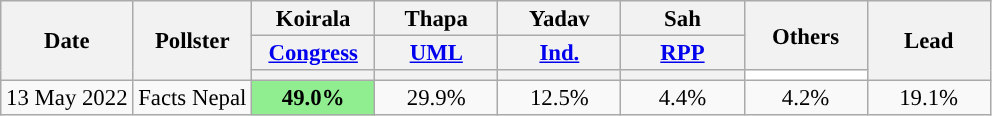<table class="wikitable sortable" style="text-align:center;font-size:95%;line-height:16px">
<tr>
<th rowspan="3">Date</th>
<th rowspan="3">Pollster</th>
<th style="width:75px;">Koirala</th>
<th style="width:75px;">Thapa</th>
<th style="width:75px;">Yadav</th>
<th style="width:75px;">Sah</th>
<th style="width:75px;" rowspan="2">Others</th>
<th style="width:75px;" rowspan="3">Lead</th>
</tr>
<tr>
<th><a href='#'>Congress</a></th>
<th><a href='#'>UML</a></th>
<th><a href='#'>Ind.</a></th>
<th><a href='#'>RPP</a></th>
</tr>
<tr>
<th style="background:"></th>
<th style="background:"></th>
<th style="background:"></th>
<th style="background:"></th>
<th style="background:white"></th>
</tr>
<tr>
<td>13 May 2022</td>
<td>Facts Nepal</td>
<td style="background:lightgreen;"><strong>49.0%</strong></td>
<td>29.9%</td>
<td>12.5%</td>
<td>4.4%</td>
<td>4.2%</td>
<td style="background:">19.1%</td>
</tr>
</table>
